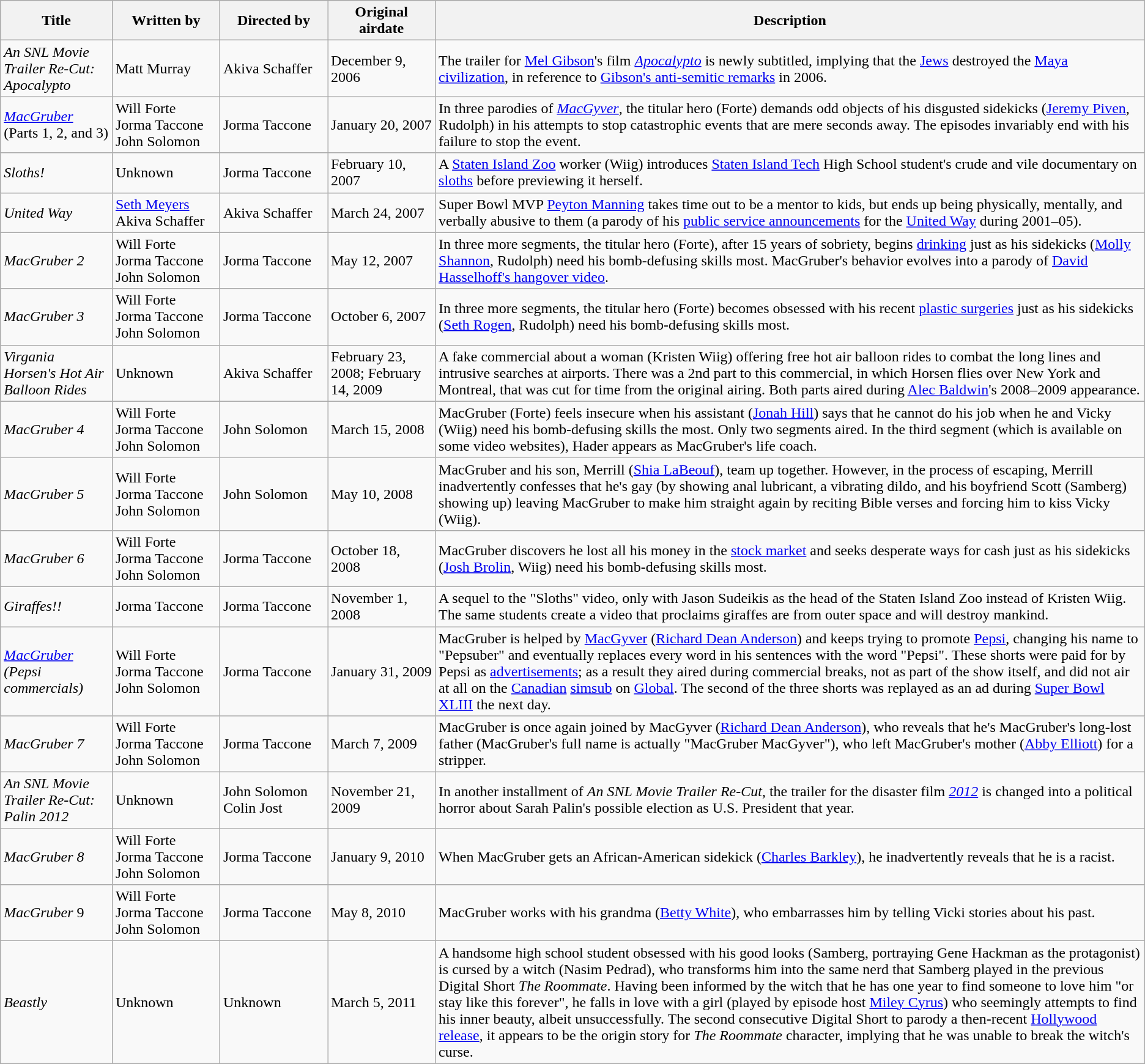<table class="wikitable">
<tr style="background:lightgrey;">
<th>Title</th>
<th style="width:110px;">Written by</th>
<th style="width:110px;">Directed by</th>
<th style="width:110px;">Original airdate</th>
<th>Description</th>
</tr>
<tr>
<td><em>An SNL Movie Trailer Re-Cut: Apocalypto</em></td>
<td>Matt Murray</td>
<td>Akiva Schaffer</td>
<td>December 9, 2006</td>
<td>The trailer for <a href='#'>Mel Gibson</a>'s film <em><a href='#'>Apocalypto</a></em> is newly subtitled, implying that the <a href='#'>Jews</a> destroyed the <a href='#'>Maya civilization</a>, in reference to <a href='#'>Gibson's anti-semitic remarks</a> in 2006.</td>
</tr>
<tr>
<td><em><a href='#'>MacGruber</a></em> (Parts 1, 2, and 3)</td>
<td>Will Forte<br>Jorma Taccone<br>John Solomon</td>
<td>Jorma Taccone</td>
<td>January 20, 2007</td>
<td>In three parodies of <em><a href='#'>MacGyver</a></em>, the titular hero (Forte) demands odd objects of his disgusted sidekicks (<a href='#'>Jeremy Piven</a>, Rudolph) in his attempts to stop catastrophic events that are mere seconds away. The episodes invariably end with his failure to stop the event.</td>
</tr>
<tr>
<td><em>Sloths!</em></td>
<td>Unknown</td>
<td>Jorma Taccone</td>
<td>February 10, 2007</td>
<td>A <a href='#'>Staten Island Zoo</a> worker (Wiig) introduces <a href='#'>Staten Island Tech</a> High School student's crude and vile documentary on <a href='#'>sloths</a> before previewing it herself.</td>
</tr>
<tr>
<td><em>United Way</em></td>
<td><a href='#'>Seth Meyers</a><br>Akiva Schaffer</td>
<td>Akiva Schaffer</td>
<td>March 24, 2007</td>
<td>Super Bowl MVP <a href='#'>Peyton Manning</a> takes time out to be a mentor to kids, but ends up being physically, mentally, and verbally abusive to them (a parody of his <a href='#'>public service announcements</a> for the <a href='#'>United Way</a> during 2001–05).</td>
</tr>
<tr>
<td><em>MacGruber 2</em></td>
<td>Will Forte<br>Jorma Taccone<br>John Solomon</td>
<td>Jorma Taccone</td>
<td>May 12, 2007</td>
<td>In three more segments, the titular hero (Forte), after 15 years of sobriety, begins <a href='#'>drinking</a> just as his sidekicks (<a href='#'>Molly Shannon</a>, Rudolph) need his bomb-defusing skills most. MacGruber's behavior evolves into a parody of <a href='#'>David Hasselhoff's hangover video</a>.</td>
</tr>
<tr>
<td><em>MacGruber 3</em></td>
<td>Will Forte<br>Jorma Taccone<br>John Solomon</td>
<td>Jorma Taccone</td>
<td>October 6, 2007</td>
<td>In three more segments, the titular hero (Forte) becomes obsessed with his recent <a href='#'>plastic surgeries</a> just as his sidekicks (<a href='#'>Seth Rogen</a>, Rudolph) need his bomb-defusing skills most.</td>
</tr>
<tr>
<td><em>Virgania Horsen's Hot Air Balloon Rides</em></td>
<td>Unknown</td>
<td>Akiva Schaffer</td>
<td>February 23, 2008; February 14, 2009</td>
<td>A fake commercial about a woman (Kristen Wiig) offering free hot air balloon rides to combat the long lines and intrusive searches at airports. There was a 2nd part to this commercial, in which Horsen flies over New York and Montreal, that was cut for time from the original airing. Both parts aired during <a href='#'>Alec Baldwin</a>'s 2008–2009 appearance.</td>
</tr>
<tr>
<td><em>MacGruber 4</em></td>
<td>Will Forte<br>Jorma Taccone<br>John Solomon</td>
<td>John Solomon</td>
<td>March 15, 2008</td>
<td>MacGruber (Forte) feels insecure when his assistant (<a href='#'>Jonah Hill</a>) says that he cannot do his job when he and Vicky (Wiig) need his bomb-defusing skills the most. Only two segments aired. In the third segment (which is available on some video websites), Hader appears as MacGruber's life coach.</td>
</tr>
<tr>
<td><em>MacGruber 5</em></td>
<td>Will Forte<br>Jorma Taccone<br>John Solomon</td>
<td>John Solomon</td>
<td>May 10, 2008</td>
<td>MacGruber and his son, Merrill (<a href='#'>Shia LaBeouf</a>), team up together. However, in the process of escaping, Merrill inadvertently confesses that he's gay (by showing anal lubricant, a vibrating dildo, and his boyfriend Scott (Samberg) showing up) leaving MacGruber to make him straight again by reciting Bible verses and forcing him to kiss Vicky (Wiig).</td>
</tr>
<tr>
<td><em>MacGruber 6</em></td>
<td>Will Forte<br>Jorma Taccone<br>John Solomon</td>
<td>Jorma Taccone</td>
<td>October 18, 2008</td>
<td>MacGruber discovers he lost all his money in the <a href='#'>stock market</a> and seeks desperate ways for cash just as his sidekicks (<a href='#'>Josh Brolin</a>, Wiig) need his bomb-defusing skills most.</td>
</tr>
<tr>
<td><em>Giraffes!!</em></td>
<td>Jorma Taccone</td>
<td>Jorma Taccone</td>
<td>November 1, 2008</td>
<td>A sequel to the "Sloths" video, only with Jason Sudeikis as the head of the Staten Island Zoo instead of Kristen Wiig. The same students create a video that proclaims giraffes are from outer space and will destroy mankind.</td>
</tr>
<tr>
<td><em><a href='#'>MacGruber</a> (Pepsi commercials)</em></td>
<td>Will Forte<br>Jorma Taccone<br>John Solomon</td>
<td>Jorma Taccone</td>
<td>January 31, 2009</td>
<td>MacGruber is helped by <a href='#'>MacGyver</a> (<a href='#'>Richard Dean Anderson</a>) and keeps trying to promote <a href='#'>Pepsi</a>, changing his name to "Pepsuber" and eventually replaces every word in his sentences with the word "Pepsi". These shorts were paid for by Pepsi as <a href='#'>advertisements</a>; as a result they aired during commercial breaks, not as part of the show itself, and did not air at all on the <a href='#'>Canadian</a> <a href='#'>simsub</a> on <a href='#'>Global</a>. The second of the three shorts was replayed as an ad during <a href='#'>Super Bowl XLIII</a> the next day.</td>
</tr>
<tr>
<td><em>MacGruber 7</em></td>
<td>Will Forte<br>Jorma Taccone<br>John Solomon</td>
<td>Jorma Taccone</td>
<td>March 7, 2009</td>
<td>MacGruber is once again joined by MacGyver (<a href='#'>Richard Dean Anderson</a>), who reveals that he's MacGruber's long-lost father (MacGruber's full name is actually "MacGruber MacGyver"), who left MacGruber's mother (<a href='#'>Abby Elliott</a>) for a stripper.</td>
</tr>
<tr>
<td><em>An SNL Movie Trailer Re-Cut: Palin 2012</em></td>
<td>Unknown</td>
<td>John Solomon<br>Colin Jost</td>
<td>November 21, 2009</td>
<td>In another installment of <em>An SNL Movie Trailer Re-Cut</em>, the trailer for the disaster film <em><a href='#'>2012</a></em> is changed into a political horror about Sarah Palin's possible election as U.S. President that year.</td>
</tr>
<tr>
<td><em>MacGruber 8</em></td>
<td>Will Forte<br>Jorma Taccone<br>John Solomon</td>
<td>Jorma Taccone</td>
<td>January 9, 2010</td>
<td>When MacGruber gets an African-American sidekick (<a href='#'>Charles Barkley</a>), he inadvertently reveals that he is a racist.</td>
</tr>
<tr>
<td><em>MacGruber</em> 9</td>
<td>Will Forte<br>Jorma Taccone<br>John Solomon</td>
<td>Jorma Taccone</td>
<td>May 8, 2010</td>
<td>MacGruber works with his grandma (<a href='#'>Betty White</a>), who embarrasses him by telling Vicki stories about his past.</td>
</tr>
<tr>
<td><em>Beastly</em></td>
<td>Unknown</td>
<td>Unknown</td>
<td>March 5, 2011</td>
<td>A handsome high school student obsessed with his good looks (Samberg, portraying Gene Hackman as the protagonist) is cursed by a witch (Nasim Pedrad), who transforms him into the same nerd that Samberg played in the previous Digital Short <em>The Roommate</em>.  Having been informed by the witch that he has one year to find someone to love him "or stay like this forever", he falls in love with a girl (played by episode host <a href='#'>Miley Cyrus</a>) who seemingly attempts to find his inner beauty, albeit unsuccessfully.  The second consecutive Digital Short to parody a then-recent <a href='#'>Hollywood release</a>, it appears to be the origin story for <em>The Roommate</em> character, implying that he was unable to break the witch's curse.</td>
</tr>
</table>
